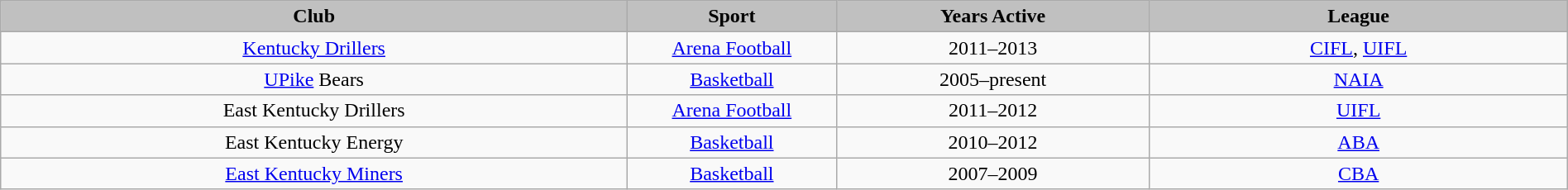<table class="wikitable" style="font-size: 100%; text-align: center; width: 100%;">
<tr>
<th style="width:30%; background: #C0C0C0;">Club</th>
<th style="width:10%; background: #C0C0C0;">Sport</th>
<th style="width:15%; background: #C0C0C0;">Years Active</th>
<th style="width:20%; background: #C0C0C0;">League</th>
</tr>
<tr>
<td><a href='#'>Kentucky Drillers</a></td>
<td><a href='#'>Arena Football</a></td>
<td>2011–2013</td>
<td><a href='#'>CIFL</a>, <a href='#'>UIFL</a></td>
</tr>
<tr>
<td><a href='#'>UPike</a> Bears</td>
<td><a href='#'>Basketball</a></td>
<td>2005–present</td>
<td><a href='#'>NAIA</a></td>
</tr>
<tr>
<td>East Kentucky Drillers</td>
<td><a href='#'>Arena Football</a></td>
<td>2011–2012</td>
<td><a href='#'>UIFL</a></td>
</tr>
<tr>
<td>East Kentucky Energy</td>
<td><a href='#'>Basketball</a></td>
<td>2010–2012</td>
<td><a href='#'>ABA</a></td>
</tr>
<tr>
<td><a href='#'>East Kentucky Miners</a></td>
<td><a href='#'>Basketball</a></td>
<td>2007–2009</td>
<td><a href='#'>CBA</a></td>
</tr>
</table>
